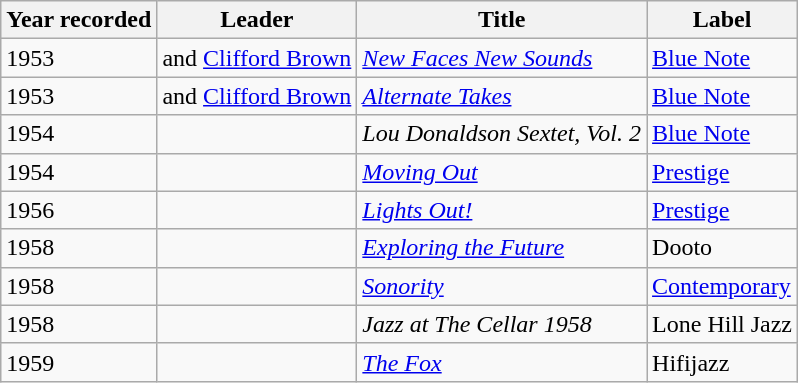<table class="wikitable sortable">
<tr>
<th>Year recorded</th>
<th>Leader</th>
<th>Title</th>
<th>Label</th>
</tr>
<tr>
<td>1953</td>
<td> and <a href='#'>Clifford Brown</a></td>
<td><em><a href='#'>New Faces New Sounds</a></em></td>
<td><a href='#'>Blue Note</a></td>
</tr>
<tr>
<td>1953</td>
<td> and <a href='#'>Clifford Brown</a></td>
<td><em><a href='#'>Alternate Takes</a></em></td>
<td><a href='#'>Blue Note</a></td>
</tr>
<tr>
<td>1954</td>
<td></td>
<td><em>Lou Donaldson Sextet, Vol. 2</em></td>
<td><a href='#'>Blue Note</a></td>
</tr>
<tr>
<td>1954</td>
<td></td>
<td><em><a href='#'>Moving Out</a></em></td>
<td><a href='#'>Prestige</a></td>
</tr>
<tr>
<td>1956</td>
<td></td>
<td><em><a href='#'>Lights Out!</a></em></td>
<td><a href='#'>Prestige</a></td>
</tr>
<tr>
<td>1958</td>
<td></td>
<td><em><a href='#'>Exploring the Future</a></em></td>
<td>Dooto</td>
</tr>
<tr>
<td>1958</td>
<td></td>
<td><em><a href='#'>Sonority</a></em></td>
<td><a href='#'>Contemporary</a></td>
</tr>
<tr>
<td>1958</td>
<td></td>
<td><em>Jazz at The Cellar 1958</em></td>
<td>Lone Hill Jazz</td>
</tr>
<tr>
<td>1959</td>
<td></td>
<td><em><a href='#'>The Fox</a></em></td>
<td>Hifijazz</td>
</tr>
</table>
